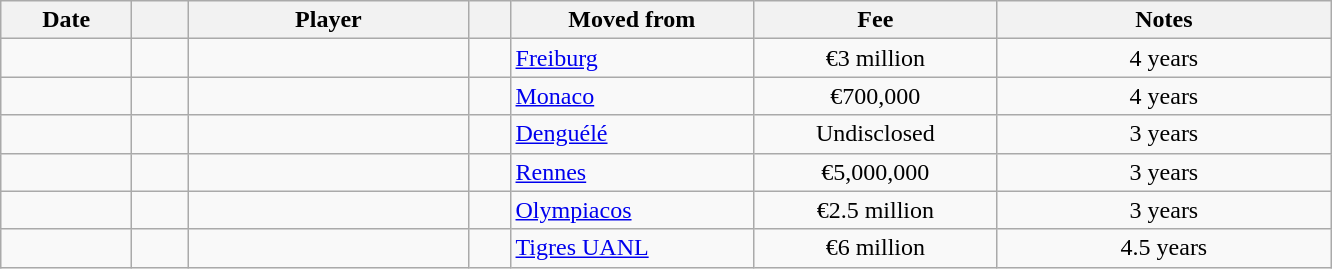<table class="wikitable sortable">
<tr>
<th style="width:80px;">Date</th>
<th style="width:30px;"></th>
<th style="width:180px;">Player</th>
<th style="width:20px;"></th>
<th style="width:155px;">Moved from</th>
<th style="width:155px;" class="unsortable">Fee</th>
<th style="width:215px;" class="unsortable">Notes</th>
</tr>
<tr>
<td></td>
<td align=center></td>
<td> </td>
<td></td>
<td> <a href='#'>Freiburg</a></td>
<td align=center>€3 million</td>
<td align=center>4 years</td>
</tr>
<tr>
<td></td>
<td align=center></td>
<td> </td>
<td></td>
<td> <a href='#'>Monaco</a></td>
<td align=center>€700,000</td>
<td align=center>4 years</td>
</tr>
<tr>
<td></td>
<td align=center></td>
<td> </td>
<td></td>
<td> <a href='#'>Denguélé</a></td>
<td align=center>Undisclosed</td>
<td align=center>3 years</td>
</tr>
<tr>
<td></td>
<td align=center></td>
<td> </td>
<td></td>
<td> <a href='#'>Rennes</a></td>
<td align=center>€5,000,000</td>
<td align=center>3 years</td>
</tr>
<tr>
<td></td>
<td align=center></td>
<td> </td>
<td></td>
<td> <a href='#'>Olympiacos</a></td>
<td align=center>€2.5 million</td>
<td align=center>3 years</td>
</tr>
<tr>
<td></td>
<td align=center></td>
<td> </td>
<td></td>
<td> <a href='#'>Tigres UANL</a></td>
<td align=center>€6 million</td>
<td align=center>4.5 years</td>
</tr>
</table>
